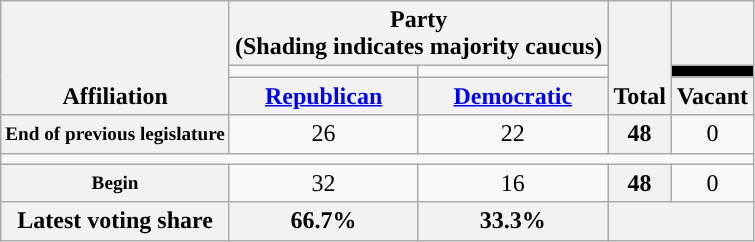<table class=wikitable style="text-align:center">
<tr style="vertical-align:bottom;">
<th rowspan=3>Affiliation</th>
<th colspan=2>Party <div>(Shading indicates majority caucus)</div></th>
<th rowspan=3>Total</th>
<th></th>
</tr>
<tr style="height:5px">
<td style="background-color:"></td>
<td style="background-color:"></td>
<td style="background-color:black"></td>
</tr>
<tr>
<th><a href='#'>Republican</a></th>
<th><a href='#'>Democratic</a></th>
<th>Vacant</th>
</tr>
<tr>
<th nowrap style="font-size:80%">End of previous legislature</th>
<td>26</td>
<td>22</td>
<th>48</th>
<td>0</td>
</tr>
<tr>
<td colspan=5></td>
</tr>
<tr>
<th nowrap style="font-size:80%">Begin</th>
<td>32</td>
<td>16</td>
<th>48</th>
<td>0</td>
</tr>
<tr>
<th>Latest voting share</th>
<th>66.7% </th>
<th>33.3%</th>
<th colspan=2></th>
</tr>
</table>
